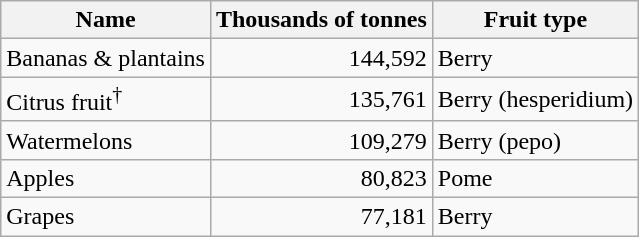<table class="wikitable">
<tr>
<th>Name</th>
<th>Thousands of tonnes</th>
<th>Fruit type</th>
</tr>
<tr>
<td>Bananas & plantains</td>
<td align=right>144,592</td>
<td>Berry</td>
</tr>
<tr>
<td>Citrus fruit<sup>†</sup></td>
<td align=right>135,761</td>
<td>Berry (hesperidium)</td>
</tr>
<tr>
<td>Watermelons</td>
<td align=right>109,279</td>
<td>Berry (pepo)</td>
</tr>
<tr>
<td>Apples</td>
<td align=right>80,823</td>
<td>Pome</td>
</tr>
<tr>
<td>Grapes</td>
<td align=right>77,181</td>
<td>Berry</td>
</tr>
</table>
